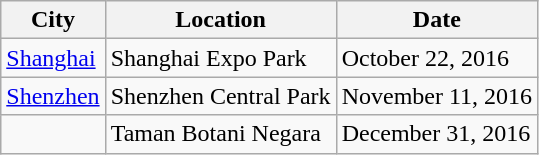<table class="wikitable">
<tr>
<th>City</th>
<th>Location</th>
<th>Date</th>
</tr>
<tr>
<td><a href='#'>Shanghai</a></td>
<td>Shanghai Expo Park</td>
<td>October 22, 2016</td>
</tr>
<tr>
<td><a href='#'>Shenzhen</a></td>
<td>Shenzhen Central Park</td>
<td>November 11, 2016</td>
</tr>
<tr>
<td></td>
<td>Taman Botani Negara</td>
<td>December 31, 2016</td>
</tr>
</table>
